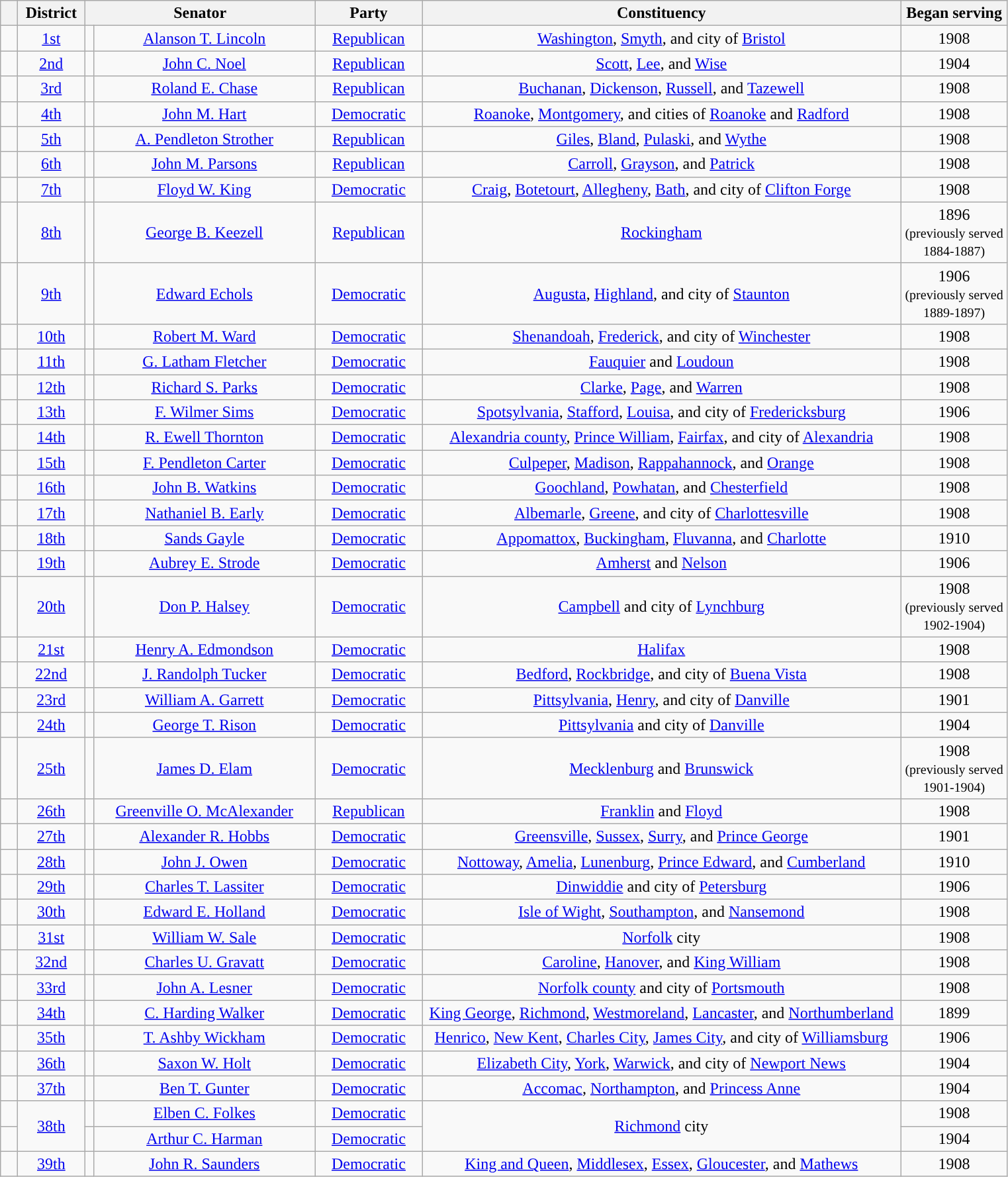<table class="wikitable" style="text-align:center">
<tr>
<th width="10px"></th>
<th width="60px">District</th>
<th colspan=2 width="225px">Senator</th>
<th width="100px">Party</th>
<th width="475px">Constituency</th>
<th width="100px">Began serving</th>
</tr>
<tr>
<td style="background-color:"></td>
<td><a href='#'>1st</a></td>
<td></td>
<td><a href='#'>Alanson T. Lincoln</a></td>
<td><a href='#'>Republican</a></td>
<td><a href='#'>Washington</a>, <a href='#'>Smyth</a>, and city of <a href='#'>Bristol</a></td>
<td>1908</td>
</tr>
<tr>
<td style="background-color:"></td>
<td><a href='#'>2nd</a></td>
<td></td>
<td><a href='#'>John C. Noel</a></td>
<td><a href='#'>Republican</a></td>
<td><a href='#'>Scott</a>, <a href='#'>Lee</a>, and <a href='#'>Wise</a></td>
<td>1904</td>
</tr>
<tr>
<td style="background-color:"></td>
<td><a href='#'>3rd</a></td>
<td></td>
<td><a href='#'>Roland E. Chase</a></td>
<td><a href='#'>Republican</a></td>
<td><a href='#'>Buchanan</a>, <a href='#'>Dickenson</a>, <a href='#'>Russell</a>, and <a href='#'>Tazewell</a></td>
<td>1908</td>
</tr>
<tr>
<td style="background-color:"></td>
<td><a href='#'>4th</a></td>
<td></td>
<td><a href='#'>John M. Hart</a></td>
<td><a href='#'>Democratic</a></td>
<td><a href='#'>Roanoke</a>, <a href='#'>Montgomery</a>, and cities of <a href='#'>Roanoke</a> and <a href='#'>Radford</a></td>
<td>1908</td>
</tr>
<tr>
<td style="background-color:"></td>
<td><a href='#'>5th</a></td>
<td></td>
<td><a href='#'>A. Pendleton Strother</a></td>
<td><a href='#'>Republican</a></td>
<td><a href='#'>Giles</a>, <a href='#'>Bland</a>, <a href='#'>Pulaski</a>, and <a href='#'>Wythe</a></td>
<td>1908</td>
</tr>
<tr>
<td style="background-color:"></td>
<td><a href='#'>6th</a></td>
<td></td>
<td><a href='#'>John M. Parsons</a></td>
<td><a href='#'>Republican</a></td>
<td><a href='#'>Carroll</a>, <a href='#'>Grayson</a>, and <a href='#'>Patrick</a></td>
<td>1908</td>
</tr>
<tr>
<td style="background-color:"></td>
<td><a href='#'>7th</a></td>
<td></td>
<td><a href='#'>Floyd W. King</a></td>
<td><a href='#'>Democratic</a></td>
<td><a href='#'>Craig</a>, <a href='#'>Botetourt</a>, <a href='#'>Allegheny</a>, <a href='#'>Bath</a>, and city of <a href='#'>Clifton Forge</a></td>
<td>1908</td>
</tr>
<tr>
<td style="background-color:"></td>
<td><a href='#'>8th</a></td>
<td></td>
<td><a href='#'>George B. Keezell</a></td>
<td><a href='#'>Republican</a></td>
<td><a href='#'>Rockingham</a></td>
<td>1896<br><small>(previously served 1884-1887)</small></td>
</tr>
<tr>
<td style="background-color:"></td>
<td><a href='#'>9th</a></td>
<td></td>
<td><a href='#'>Edward Echols</a></td>
<td><a href='#'>Democratic</a></td>
<td><a href='#'>Augusta</a>, <a href='#'>Highland</a>, and city of <a href='#'>Staunton</a></td>
<td>1906<br><small>(previously served 1889-1897)</small></td>
</tr>
<tr>
<td style="background-color:"></td>
<td><a href='#'>10th</a></td>
<td></td>
<td><a href='#'>Robert M. Ward</a></td>
<td><a href='#'>Democratic</a></td>
<td><a href='#'>Shenandoah</a>, <a href='#'>Frederick</a>, and city of <a href='#'>Winchester</a></td>
<td>1908</td>
</tr>
<tr>
<td style="background-color:"></td>
<td><a href='#'>11th</a></td>
<td></td>
<td><a href='#'>G. Latham Fletcher</a></td>
<td><a href='#'>Democratic</a></td>
<td><a href='#'>Fauquier</a> and <a href='#'>Loudoun</a></td>
<td>1908</td>
</tr>
<tr>
<td style="background-color:"></td>
<td><a href='#'>12th</a></td>
<td></td>
<td><a href='#'>Richard S. Parks</a></td>
<td><a href='#'>Democratic</a></td>
<td><a href='#'>Clarke</a>, <a href='#'>Page</a>, and <a href='#'>Warren</a></td>
<td>1908</td>
</tr>
<tr>
<td style="background-color:"></td>
<td><a href='#'>13th</a></td>
<td></td>
<td><a href='#'>F. Wilmer Sims</a></td>
<td><a href='#'>Democratic</a></td>
<td><a href='#'>Spotsylvania</a>, <a href='#'>Stafford</a>, <a href='#'>Louisa</a>, and city of <a href='#'>Fredericksburg</a></td>
<td>1906</td>
</tr>
<tr>
<td style="background-color:"></td>
<td><a href='#'>14th</a></td>
<td></td>
<td><a href='#'>R. Ewell Thornton</a></td>
<td><a href='#'>Democratic</a></td>
<td><a href='#'>Alexandria county</a>, <a href='#'>Prince William</a>, <a href='#'>Fairfax</a>, and city of <a href='#'>Alexandria</a></td>
<td>1908</td>
</tr>
<tr>
<td style="background-color:"></td>
<td><a href='#'>15th</a></td>
<td></td>
<td><a href='#'>F. Pendleton Carter</a></td>
<td><a href='#'>Democratic</a></td>
<td><a href='#'>Culpeper</a>, <a href='#'>Madison</a>, <a href='#'>Rappahannock</a>, and <a href='#'>Orange</a></td>
<td>1908</td>
</tr>
<tr>
<td style="background-color:"></td>
<td><a href='#'>16th</a></td>
<td></td>
<td><a href='#'>John B. Watkins</a></td>
<td><a href='#'>Democratic</a></td>
<td><a href='#'>Goochland</a>, <a href='#'>Powhatan</a>, and <a href='#'>Chesterfield</a></td>
<td>1908</td>
</tr>
<tr>
<td style="background-color:"></td>
<td><a href='#'>17th</a></td>
<td></td>
<td><a href='#'>Nathaniel B. Early</a></td>
<td><a href='#'>Democratic</a></td>
<td><a href='#'>Albemarle</a>, <a href='#'>Greene</a>, and city of <a href='#'>Charlottesville</a></td>
<td>1908</td>
</tr>
<tr>
<td style="background-color:"></td>
<td><a href='#'>18th</a></td>
<td></td>
<td><a href='#'>Sands Gayle</a></td>
<td><a href='#'>Democratic</a></td>
<td><a href='#'>Appomattox</a>, <a href='#'>Buckingham</a>, <a href='#'>Fluvanna</a>, and <a href='#'>Charlotte</a></td>
<td>1910</td>
</tr>
<tr>
<td style="background-color:"></td>
<td><a href='#'>19th</a></td>
<td></td>
<td><a href='#'>Aubrey E. Strode</a></td>
<td><a href='#'>Democratic</a></td>
<td><a href='#'>Amherst</a> and <a href='#'>Nelson</a></td>
<td>1906</td>
</tr>
<tr>
<td style="background-color:"></td>
<td><a href='#'>20th</a></td>
<td></td>
<td><a href='#'>Don P. Halsey</a></td>
<td><a href='#'>Democratic</a></td>
<td><a href='#'>Campbell</a> and city of <a href='#'>Lynchburg</a></td>
<td>1908<br><small>(previously served 1902-1904)</small></td>
</tr>
<tr>
<td style="background-color:"></td>
<td><a href='#'>21st</a></td>
<td></td>
<td><a href='#'>Henry A. Edmondson</a></td>
<td><a href='#'>Democratic</a></td>
<td><a href='#'>Halifax</a></td>
<td>1908</td>
</tr>
<tr>
<td style="background-color:"></td>
<td><a href='#'>22nd</a></td>
<td></td>
<td><a href='#'>J. Randolph Tucker</a></td>
<td><a href='#'>Democratic</a></td>
<td><a href='#'>Bedford</a>, <a href='#'>Rockbridge</a>, and city of <a href='#'>Buena Vista</a></td>
<td>1908</td>
</tr>
<tr>
<td style="background-color:"></td>
<td><a href='#'>23rd</a></td>
<td></td>
<td><a href='#'>William A. Garrett</a></td>
<td><a href='#'>Democratic</a></td>
<td><a href='#'>Pittsylvania</a>, <a href='#'>Henry</a>, and city of <a href='#'>Danville</a></td>
<td>1901</td>
</tr>
<tr>
<td style="background-color:"></td>
<td><a href='#'>24th</a></td>
<td></td>
<td><a href='#'>George T. Rison</a></td>
<td><a href='#'>Democratic</a></td>
<td><a href='#'>Pittsylvania</a> and city of <a href='#'>Danville</a></td>
<td>1904</td>
</tr>
<tr>
<td style="background-color:"></td>
<td><a href='#'>25th</a></td>
<td></td>
<td><a href='#'>James D. Elam</a></td>
<td><a href='#'>Democratic</a></td>
<td><a href='#'>Mecklenburg</a> and <a href='#'>Brunswick</a></td>
<td>1908<br><small>(previously served 1901-1904)</small></td>
</tr>
<tr>
<td style="background-color:"></td>
<td><a href='#'>26th</a></td>
<td></td>
<td><a href='#'>Greenville O. McAlexander</a></td>
<td><a href='#'>Republican</a></td>
<td><a href='#'>Franklin</a> and <a href='#'>Floyd</a></td>
<td>1908</td>
</tr>
<tr>
<td style="background-color:"></td>
<td><a href='#'>27th</a></td>
<td></td>
<td><a href='#'>Alexander R. Hobbs</a></td>
<td><a href='#'>Democratic</a></td>
<td><a href='#'>Greensville</a>, <a href='#'>Sussex</a>, <a href='#'>Surry</a>, and <a href='#'>Prince George</a></td>
<td>1901</td>
</tr>
<tr>
<td style="background-color:"></td>
<td><a href='#'>28th</a></td>
<td></td>
<td><a href='#'>John J. Owen</a></td>
<td><a href='#'>Democratic</a></td>
<td><a href='#'>Nottoway</a>, <a href='#'>Amelia</a>, <a href='#'>Lunenburg</a>, <a href='#'>Prince Edward</a>, and <a href='#'>Cumberland</a></td>
<td>1910</td>
</tr>
<tr>
<td style="background-color:"></td>
<td><a href='#'>29th</a></td>
<td></td>
<td><a href='#'>Charles T. Lassiter</a></td>
<td><a href='#'>Democratic</a></td>
<td><a href='#'>Dinwiddie</a> and city of <a href='#'>Petersburg</a></td>
<td>1906</td>
</tr>
<tr>
<td style="background-color:"></td>
<td><a href='#'>30th</a></td>
<td></td>
<td><a href='#'>Edward E. Holland</a></td>
<td><a href='#'>Democratic</a></td>
<td><a href='#'>Isle of Wight</a>, <a href='#'>Southampton</a>, and <a href='#'>Nansemond</a></td>
<td>1908</td>
</tr>
<tr>
<td style="background-color:"></td>
<td><a href='#'>31st</a></td>
<td></td>
<td><a href='#'>William W. Sale</a></td>
<td><a href='#'>Democratic</a></td>
<td><a href='#'>Norfolk</a> city</td>
<td>1908</td>
</tr>
<tr>
<td style="background-color:"></td>
<td><a href='#'>32nd</a></td>
<td></td>
<td><a href='#'>Charles U. Gravatt</a></td>
<td><a href='#'>Democratic</a></td>
<td><a href='#'>Caroline</a>, <a href='#'>Hanover</a>, and <a href='#'>King William</a></td>
<td>1908</td>
</tr>
<tr>
<td style="background-color:"></td>
<td><a href='#'>33rd</a></td>
<td></td>
<td><a href='#'>John A. Lesner</a></td>
<td><a href='#'>Democratic</a></td>
<td><a href='#'>Norfolk county</a> and city of <a href='#'>Portsmouth</a></td>
<td>1908</td>
</tr>
<tr>
<td style="background-color:"></td>
<td><a href='#'>34th</a></td>
<td></td>
<td><a href='#'>C. Harding Walker</a></td>
<td><a href='#'>Democratic</a></td>
<td><a href='#'>King George</a>, <a href='#'>Richmond</a>, <a href='#'>Westmoreland</a>, <a href='#'>Lancaster</a>, and <a href='#'>Northumberland</a></td>
<td>1899</td>
</tr>
<tr>
<td style="background-color:"></td>
<td><a href='#'>35th</a></td>
<td></td>
<td><a href='#'>T. Ashby Wickham</a></td>
<td><a href='#'>Democratic</a></td>
<td><a href='#'>Henrico</a>, <a href='#'>New Kent</a>, <a href='#'>Charles City</a>, <a href='#'>James City</a>, and city of <a href='#'>Williamsburg</a></td>
<td>1906</td>
</tr>
<tr>
<td style="background-color:"></td>
<td><a href='#'>36th</a></td>
<td></td>
<td><a href='#'>Saxon W. Holt</a></td>
<td><a href='#'>Democratic</a></td>
<td><a href='#'>Elizabeth City</a>, <a href='#'>York</a>, <a href='#'>Warwick</a>, and city of <a href='#'>Newport News</a></td>
<td>1904</td>
</tr>
<tr>
<td style="background-color:"></td>
<td><a href='#'>37th</a></td>
<td></td>
<td><a href='#'>Ben T. Gunter</a></td>
<td><a href='#'>Democratic</a></td>
<td><a href='#'>Accomac</a>, <a href='#'>Northampton</a>, and <a href='#'>Princess Anne</a></td>
<td>1904</td>
</tr>
<tr>
<td style="background-color:"></td>
<td rowspan="2"><a href='#'>38th</a></td>
<td></td>
<td><a href='#'>Elben C. Folkes</a></td>
<td><a href='#'>Democratic</a></td>
<td rowspan="2"><a href='#'>Richmond</a> city</td>
<td>1908</td>
</tr>
<tr>
<td style="background-color:"></td>
<td></td>
<td><a href='#'>Arthur C. Harman</a></td>
<td><a href='#'>Democratic</a></td>
<td>1904</td>
</tr>
<tr>
<td style="background-color:"></td>
<td><a href='#'>39th</a></td>
<td></td>
<td><a href='#'>John R. Saunders</a></td>
<td><a href='#'>Democratic</a></td>
<td><a href='#'>King and Queen</a>, <a href='#'>Middlesex</a>, <a href='#'>Essex</a>, <a href='#'>Gloucester</a>, and <a href='#'>Mathews</a></td>
<td>1908</td>
</tr>
</table>
